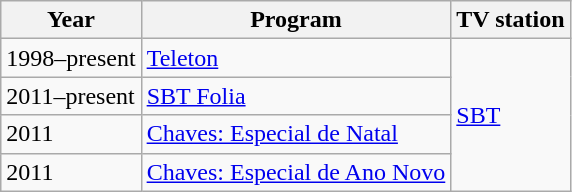<table class="wikitable">
<tr>
<th>Year</th>
<th>Program</th>
<th>TV station</th>
</tr>
<tr>
<td>1998–present</td>
<td><a href='#'>Teleton</a></td>
<td rowspan="4"><a href='#'>SBT</a></td>
</tr>
<tr>
<td>2011–present</td>
<td><a href='#'>SBT Folia</a></td>
</tr>
<tr>
<td>2011</td>
<td><a href='#'>Chaves: Especial de Natal</a></td>
</tr>
<tr>
<td>2011</td>
<td><a href='#'>Chaves: Especial de Ano Novo</a></td>
</tr>
</table>
